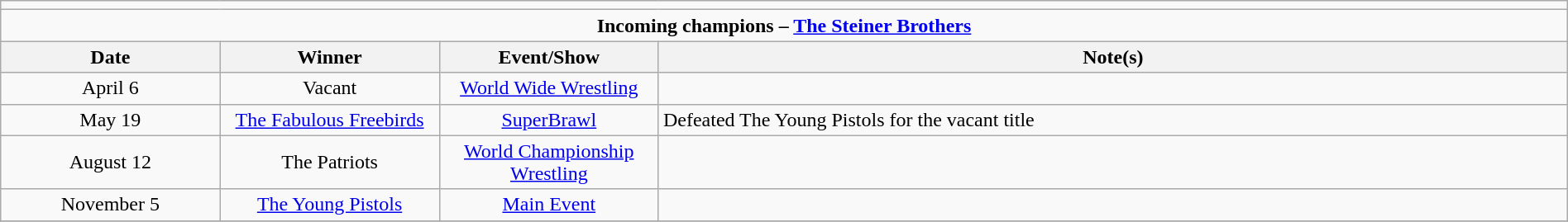<table class="wikitable" style="text-align:center; width:100%;">
<tr>
<td colspan="5"></td>
</tr>
<tr>
<td colspan="5"><strong>Incoming champions – <a href='#'>The Steiner Brothers</a> </strong></td>
</tr>
<tr>
<th width=14%>Date</th>
<th width=14%>Winner</th>
<th width=14%>Event/Show</th>
<th width=58%>Note(s)</th>
</tr>
<tr>
<td>April 6</td>
<td>Vacant</td>
<td><a href='#'>World Wide Wrestling</a></td>
<td align=left></td>
</tr>
<tr>
<td>May 19</td>
<td><a href='#'>The Fabulous Freebirds</a><br></td>
<td><a href='#'>SuperBrawl</a></td>
<td align=left>Defeated The Young Pistols for the vacant title</td>
</tr>
<tr>
<td>August 12</td>
<td>The Patriots<br></td>
<td><a href='#'>World Championship Wrestling</a></td>
<td align=left></td>
</tr>
<tr>
<td>November 5</td>
<td><a href='#'>The Young Pistols</a><br></td>
<td><a href='#'>Main Event</a></td>
<td align=left></td>
</tr>
<tr>
</tr>
</table>
